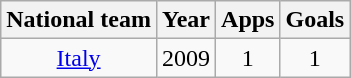<table class="wikitable" style="text-align:center">
<tr>
<th>National team</th>
<th>Year</th>
<th>Apps</th>
<th>Goals</th>
</tr>
<tr>
<td><a href='#'>Italy</a></td>
<td>2009</td>
<td>1</td>
<td>1</td>
</tr>
</table>
